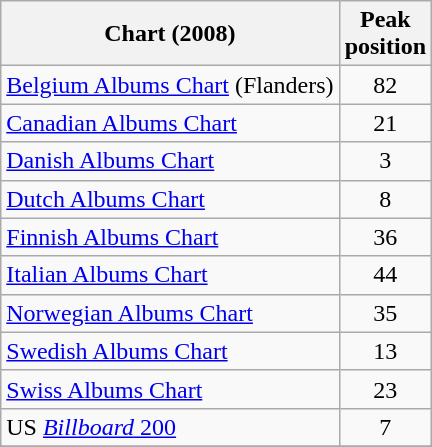<table class="wikitable sortable">
<tr>
<th align="left">Chart (2008)</th>
<th align="left">Peak<br>position</th>
</tr>
<tr>
<td align="left"><a href='#'>Belgium Albums Chart</a> (Flanders)</td>
<td align="center">82</td>
</tr>
<tr>
<td align="left"><a href='#'>Canadian Albums Chart</a></td>
<td align="center">21</td>
</tr>
<tr>
<td align="left"><a href='#'>Danish Albums Chart</a></td>
<td align="center">3</td>
</tr>
<tr>
<td align="left"><a href='#'>Dutch Albums Chart</a></td>
<td align="center">8</td>
</tr>
<tr>
<td align="left"><a href='#'>Finnish Albums Chart</a></td>
<td align="center">36</td>
</tr>
<tr>
<td align="left"><a href='#'>Italian Albums Chart</a></td>
<td align="center">44</td>
</tr>
<tr>
<td align="left"><a href='#'>Norwegian Albums Chart</a></td>
<td align="center">35</td>
</tr>
<tr>
<td align="left"><a href='#'>Swedish Albums Chart</a></td>
<td align="center">13</td>
</tr>
<tr>
<td align="left"><a href='#'>Swiss Albums Chart</a></td>
<td align="center">23</td>
</tr>
<tr>
<td align="left">US  <a href='#'><em>Billboard</em> 200</a></td>
<td align="center">7</td>
</tr>
<tr>
</tr>
</table>
